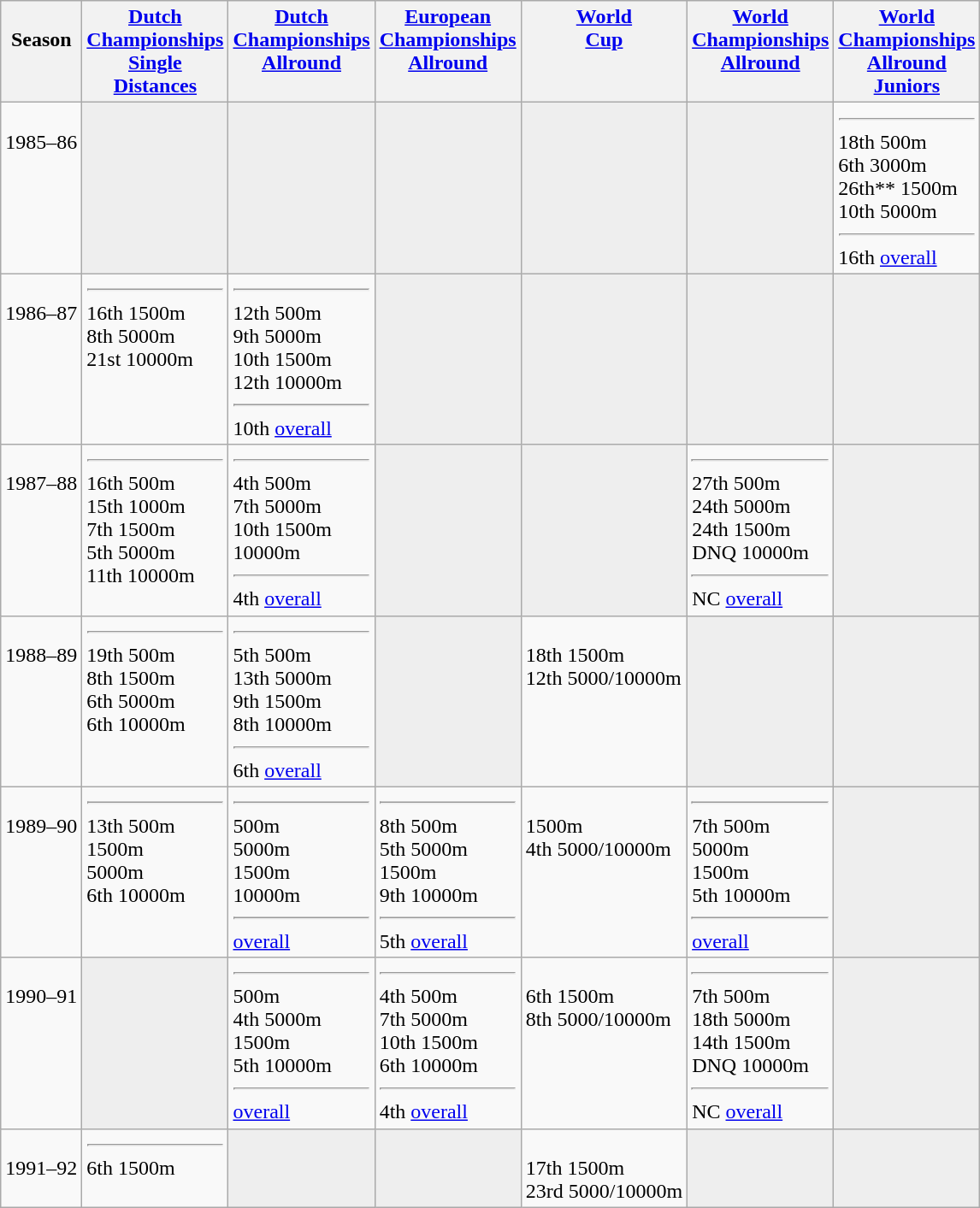<table class="wikitable">
<tr style="vertical-align: top;">
<th><br> Season</th>
<th><a href='#'>Dutch <br> Championships <br> Single <br> Distances</a></th>
<th><a href='#'>Dutch <br> Championships <br> Allround</a></th>
<th><a href='#'>European <br> Championships <br> Allround</a></th>
<th><a href='#'>World <br> Cup</a></th>
<th><a href='#'>World <br> Championships <br> Allround</a></th>
<th><a href='#'>World <br> Championships <br> Allround <br> Juniors</a></th>
</tr>
<tr style="vertical-align: top;">
<td><br> 1985–86</td>
<td bgcolor=#EEEEEE></td>
<td bgcolor=#EEEEEE></td>
<td bgcolor=#EEEEEE></td>
<td bgcolor=#EEEEEE></td>
<td bgcolor=#EEEEEE></td>
<td> <hr> 18th 500m <br> 6th 3000m <br> 26th** 1500m <br> 10th 5000m <hr> 16th <a href='#'>overall</a></td>
</tr>
<tr style="vertical-align: top;">
<td><br> 1986–87</td>
<td> <hr> 16th 1500m <br> 8th 5000m <br> 21st 10000m</td>
<td> <hr> 12th 500m <br> 9th 5000m <br> 10th 1500m <br> 12th 10000m <hr> 10th <a href='#'>overall</a></td>
<td bgcolor=#EEEEEE></td>
<td bgcolor=#EEEEEE></td>
<td bgcolor=#EEEEEE></td>
<td bgcolor=#EEEEEE></td>
</tr>
<tr style="vertical-align: top;">
<td><br> 1987–88</td>
<td> <hr> 16th 500m <br> 15th 1000m <br> 7th 1500m <br> 5th 5000m <br> 11th 10000m</td>
<td> <hr> 4th 500m <br> 7th 5000m <br> 10th 1500m <br>  10000m <hr> 4th <a href='#'>overall</a></td>
<td bgcolor=#EEEEEE></td>
<td bgcolor=#EEEEEE></td>
<td> <hr> 27th 500m <br> 24th 5000m <br> 24th 1500m <br> DNQ 10000m <hr> NC <a href='#'>overall</a></td>
<td bgcolor=#EEEEEE></td>
</tr>
<tr style="vertical-align: top;">
<td><br> 1988–89</td>
<td> <hr> 19th 500m <br> 8th 1500m <br> 6th 5000m <br> 6th 10000m</td>
<td> <hr> 5th 500m <br> 13th 5000m <br> 9th 1500m <br> 8th 10000m <hr> 6th <a href='#'>overall</a></td>
<td bgcolor=#EEEEEE></td>
<td><br> 18th 1500m <br> 12th 5000/10000m</td>
<td bgcolor=#EEEEEE></td>
<td bgcolor=#EEEEEE></td>
</tr>
<tr style="vertical-align: top;">
<td><br> 1989–90</td>
<td> <hr> 13th 500m <br>  1500m <br>  5000m <br> 6th 10000m</td>
<td> <hr>  500m <br>  5000m <br> 1500m <br>  10000m <hr>  <a href='#'>overall</a></td>
<td> <hr> 8th 500m <br> 5th 5000m <br>  1500m <br> 9th 10000m <hr> 5th <a href='#'>overall</a></td>
<td><br>  1500m <br> 4th 5000/10000m</td>
<td> <hr> 7th 500m <br>  5000m <br>  1500m <br> 5th 10000m <hr>  <a href='#'>overall</a></td>
<td bgcolor=#EEEEEE></td>
</tr>
<tr style="vertical-align: top;">
<td><br> 1990–91</td>
<td bgcolor=#EEEEEE></td>
<td> <hr>  500m <br> 4th 5000m <br>  1500m <br> 5th 10000m <hr>  <a href='#'>overall</a></td>
<td> <hr> 4th 500m <br> 7th 5000m <br> 10th 1500m <br> 6th 10000m <hr> 4th <a href='#'>overall</a></td>
<td><br> 6th 1500m <br> 8th 5000/10000m</td>
<td> <hr> 7th 500m <br> 18th 5000m <br> 14th 1500m <br> DNQ 10000m <hr> NC <a href='#'>overall</a></td>
<td bgcolor=#EEEEEE></td>
</tr>
<tr style="vertical-align: top;">
<td><br> 1991–92</td>
<td> <hr> 6th 1500m</td>
<td bgcolor=#EEEEEE></td>
<td bgcolor=#EEEEEE></td>
<td><br> 17th 1500m <br> 23rd 5000/10000m</td>
<td bgcolor=#EEEEEE></td>
<td bgcolor=#EEEEEE></td>
</tr>
</table>
